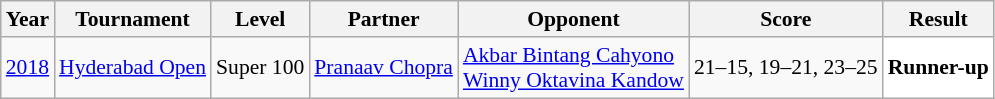<table class="sortable wikitable" style="font-size: 90%;">
<tr>
<th>Year</th>
<th>Tournament</th>
<th>Level</th>
<th>Partner</th>
<th>Opponent</th>
<th>Score</th>
<th>Result</th>
</tr>
<tr>
<td align="center"><a href='#'>2018</a></td>
<td align="left"><a href='#'>Hyderabad Open</a></td>
<td align="left">Super 100</td>
<td align="left"> <a href='#'>Pranaav Chopra</a></td>
<td align="left"> <a href='#'>Akbar Bintang Cahyono</a><br> <a href='#'>Winny Oktavina Kandow</a></td>
<td align="left">21–15, 19–21, 23–25</td>
<td style="text-align:left; background:white"> <strong>Runner-up</strong></td>
</tr>
</table>
